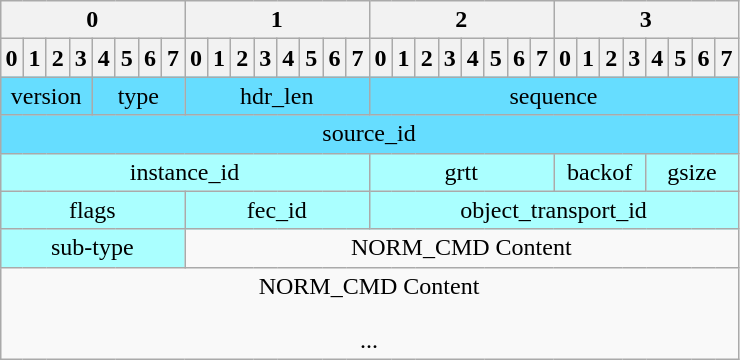<table class="wikitable" style="margin: 0 auto; text-align:center">
<tr>
<th colspan="8">0</th>
<th colspan="8">1</th>
<th colspan="8">2</th>
<th colspan="8">3</th>
</tr>
<tr>
<th>0</th>
<th>1</th>
<th>2</th>
<th>3</th>
<th>4</th>
<th>5</th>
<th>6</th>
<th>7</th>
<th>0</th>
<th>1</th>
<th>2</th>
<th>3</th>
<th>4</th>
<th>5</th>
<th>6</th>
<th>7</th>
<th>0</th>
<th>1</th>
<th>2</th>
<th>3</th>
<th>4</th>
<th>5</th>
<th>6</th>
<th>7</th>
<th>0</th>
<th>1</th>
<th>2</th>
<th>3</th>
<th>4</th>
<th>5</th>
<th>6</th>
<th>7</th>
</tr>
<tr>
<td colspan="4" style="background:#66ddff;">version</td>
<td colspan="4" style="background:#66ddff;">type</td>
<td colspan="8" style="background:#66ddff;">hdr_len</td>
<td colspan="16" style="background:#66ddff;">sequence</td>
</tr>
<tr>
<td colspan="32" style="background:#66ddff;">source_id</td>
</tr>
<tr>
<td colspan="16" style="background:#aaffff;">instance_id</td>
<td colspan="8" style="background:#aaffff;">grtt</td>
<td colspan="4" style="background:#aaffff;">backof</td>
<td colspan="4" style="background:#aaffff;">gsize</td>
</tr>
<tr>
<td colspan="8" style="background:#aaffff;">flags</td>
<td colspan="8" style="background:#aaffff;">fec_id</td>
<td colspan="16" style="background:#aaffff;">object_transport_id</td>
</tr>
<tr>
<td colspan="8" style="background:#aaffff;">sub-type</td>
<td colspan="24">NORM_CMD Content</td>
</tr>
<tr>
<td colspan="32">NORM_CMD Content<br><br>...</td>
</tr>
</table>
